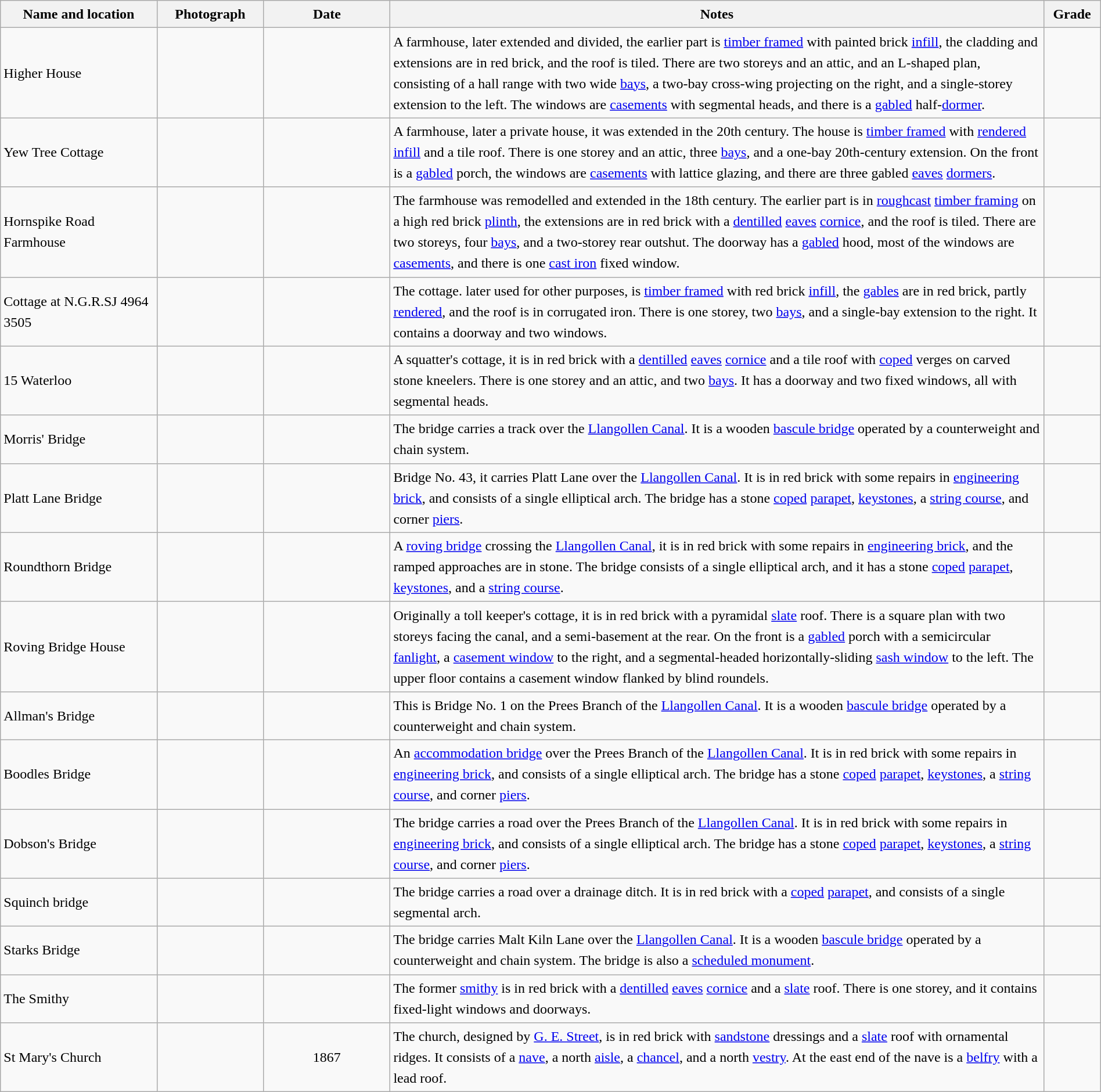<table class="wikitable sortable plainrowheaders" style="width:100%; border:0; text-align:left; line-height:150%;">
<tr>
<th scope="col"  style="width:150px">Name and location</th>
<th scope="col"  style="width:100px" class="unsortable">Photograph</th>
<th scope="col"  style="width:120px">Date</th>
<th scope="col"  style="width:650px" class="unsortable">Notes</th>
<th scope="col"  style="width:50px">Grade</th>
</tr>
<tr>
<td>Higher House<br><small></small></td>
<td></td>
<td align="center"></td>
<td>A farmhouse, later extended and divided, the earlier part is <a href='#'>timber framed</a> with painted brick <a href='#'>infill</a>, the cladding and extensions are in red brick, and the roof is tiled.  There are two storeys and an attic, and an L-shaped plan, consisting of a hall range with two wide <a href='#'>bays</a>, a two-bay cross-wing projecting on the right, and a single-storey extension to the left.  The windows are <a href='#'>casements</a> with segmental heads, and there is a <a href='#'>gabled</a> half-<a href='#'>dormer</a>.</td>
<td align="center" ></td>
</tr>
<tr>
<td>Yew Tree Cottage<br><small></small></td>
<td></td>
<td align="center"></td>
<td>A farmhouse, later a private house, it was extended in the 20th century.  The house is <a href='#'>timber framed</a> with <a href='#'>rendered</a> <a href='#'>infill</a> and a tile roof.  There is one storey and an attic, three <a href='#'>bays</a>, and a one-bay 20th-century extension.  On the front is a <a href='#'>gabled</a> porch, the windows are <a href='#'>casements</a> with lattice glazing, and there are three gabled <a href='#'>eaves</a> <a href='#'>dormers</a>.</td>
<td align="center" ></td>
</tr>
<tr>
<td>Hornspike Road Farmhouse<br><small></small></td>
<td></td>
<td align="center"></td>
<td>The farmhouse was remodelled and extended in the 18th century.  The earlier part is in <a href='#'>roughcast</a> <a href='#'>timber framing</a> on a high red brick <a href='#'>plinth</a>, the extensions are in red brick with a <a href='#'>dentilled</a> <a href='#'>eaves</a> <a href='#'>cornice</a>, and the roof is tiled.  There are two storeys, four <a href='#'>bays</a>, and a two-storey rear outshut.  The doorway has a <a href='#'>gabled</a> hood, most of the windows are <a href='#'>casements</a>, and there is one <a href='#'>cast iron</a> fixed window.</td>
<td align="center" ></td>
</tr>
<tr>
<td>Cottage at N.G.R.SJ 4964 3505<br><small></small></td>
<td></td>
<td align="center"></td>
<td>The cottage. later used for other purposes, is <a href='#'>timber framed</a> with red brick <a href='#'>infill</a>, the <a href='#'>gables</a> are in red brick, partly <a href='#'>rendered</a>, and the roof is in corrugated iron.  There is one storey, two <a href='#'>bays</a>, and a single-bay extension to the right.  It contains a doorway and two windows.</td>
<td align="center" ></td>
</tr>
<tr>
<td>15 Waterloo<br><small></small></td>
<td></td>
<td align="center"></td>
<td>A squatter's cottage, it is in red brick with a <a href='#'>dentilled</a> <a href='#'>eaves</a> <a href='#'>cornice</a> and a tile roof with <a href='#'>coped</a> verges on carved stone kneelers.  There is one storey and an attic, and two <a href='#'>bays</a>.  It has a doorway and two fixed windows, all with segmental heads.</td>
<td align="center" ></td>
</tr>
<tr>
<td>Morris' Bridge<br><small></small></td>
<td></td>
<td align="center"></td>
<td>The bridge carries a track over the <a href='#'>Llangollen Canal</a>.  It is a wooden <a href='#'>bascule bridge</a> operated by a counterweight and chain system.</td>
<td align="center" ></td>
</tr>
<tr>
<td>Platt Lane Bridge<br><small></small></td>
<td></td>
<td align="center"></td>
<td>Bridge No. 43, it carries Platt Lane over the <a href='#'>Llangollen Canal</a>.  It is in red brick with some repairs in <a href='#'>engineering brick</a>, and consists of a single elliptical arch.  The bridge has a stone <a href='#'>coped</a> <a href='#'>parapet</a>, <a href='#'>keystones</a>, a <a href='#'>string course</a>, and corner <a href='#'>piers</a>.</td>
<td align="center" ></td>
</tr>
<tr>
<td>Roundthorn Bridge<br><small></small></td>
<td></td>
<td align="center"></td>
<td>A <a href='#'>roving bridge</a> crossing the <a href='#'>Llangollen Canal</a>, it is in red brick with some repairs in <a href='#'>engineering brick</a>, and the ramped approaches are in stone.  The bridge consists of a single elliptical arch, and it has a stone <a href='#'>coped</a> <a href='#'>parapet</a>, <a href='#'>keystones</a>, and a <a href='#'>string course</a>.</td>
<td align="center" ></td>
</tr>
<tr>
<td>Roving Bridge House<br><small></small></td>
<td></td>
<td align="center"></td>
<td>Originally a toll keeper's cottage, it is in red brick with a pyramidal <a href='#'>slate</a> roof.  There is a square plan with two storeys facing the canal, and a semi-basement at the rear.  On the front is a <a href='#'>gabled</a> porch with a semicircular <a href='#'>fanlight</a>, a <a href='#'>casement window</a> to the right, and a segmental-headed horizontally-sliding <a href='#'>sash window</a> to the left.  The upper floor contains a casement window flanked by blind roundels.</td>
<td align="center" ></td>
</tr>
<tr>
<td>Allman's Bridge<br><small></small></td>
<td></td>
<td align="center"></td>
<td>This is Bridge No. 1 on the Prees Branch of the <a href='#'>Llangollen Canal</a>.  It is a wooden <a href='#'>bascule bridge</a> operated by a counterweight and chain system.</td>
<td align="center" ></td>
</tr>
<tr>
<td>Boodles Bridge<br><small></small></td>
<td></td>
<td align="center"></td>
<td>An <a href='#'>accommodation bridge</a> over the Prees Branch of the <a href='#'>Llangollen Canal</a>.  It is in red brick with some repairs in <a href='#'>engineering brick</a>, and consists of a single elliptical arch.  The bridge has a stone <a href='#'>coped</a> <a href='#'>parapet</a>, <a href='#'>keystones</a>, a <a href='#'>string course</a>, and corner <a href='#'>piers</a>.</td>
<td align="center" ></td>
</tr>
<tr>
<td>Dobson's Bridge<br><small></small></td>
<td></td>
<td align="center"></td>
<td>The bridge carries a road over the Prees Branch of the <a href='#'>Llangollen Canal</a>.  It is in red brick with some repairs in <a href='#'>engineering brick</a>, and consists of a single elliptical arch.  The bridge has a stone <a href='#'>coped</a> <a href='#'>parapet</a>, <a href='#'>keystones</a>, a <a href='#'>string course</a>, and corner <a href='#'>piers</a>.</td>
<td align="center" ></td>
</tr>
<tr>
<td>Squinch bridge<br><small></small></td>
<td></td>
<td align="center"></td>
<td>The bridge carries a road over a drainage ditch.  It is in red brick with a <a href='#'>coped</a> <a href='#'>parapet</a>, and consists of a single segmental arch.</td>
<td align="center" ></td>
</tr>
<tr>
<td>Starks Bridge<br><small></small></td>
<td></td>
<td align="center"></td>
<td>The bridge carries Malt Kiln Lane over the <a href='#'>Llangollen Canal</a>.  It is a wooden <a href='#'>bascule bridge</a> operated by a counterweight and chain system.  The bridge is also a <a href='#'>scheduled monument</a>.</td>
<td align="center" ></td>
</tr>
<tr>
<td>The Smithy<br><small></small></td>
<td></td>
<td align="center"></td>
<td>The former <a href='#'>smithy</a> is in red brick with a <a href='#'>dentilled</a> <a href='#'>eaves</a> <a href='#'>cornice</a> and a <a href='#'>slate</a> roof.  There is one storey, and it contains fixed-light windows and doorways.</td>
<td align="center" ></td>
</tr>
<tr>
<td>St Mary's Church<br><small></small></td>
<td></td>
<td align="center">1867</td>
<td>The church, designed by <a href='#'>G. E. Street</a>, is in red brick with <a href='#'>sandstone</a> dressings and a <a href='#'>slate</a> roof with ornamental ridges.  It consists of a <a href='#'>nave</a>, a north <a href='#'>aisle</a>, a <a href='#'>chancel</a>, and a north <a href='#'>vestry</a>.  At the east end of the nave is a <a href='#'>belfry</a> with a lead roof.</td>
<td align="center" ></td>
</tr>
<tr>
</tr>
</table>
